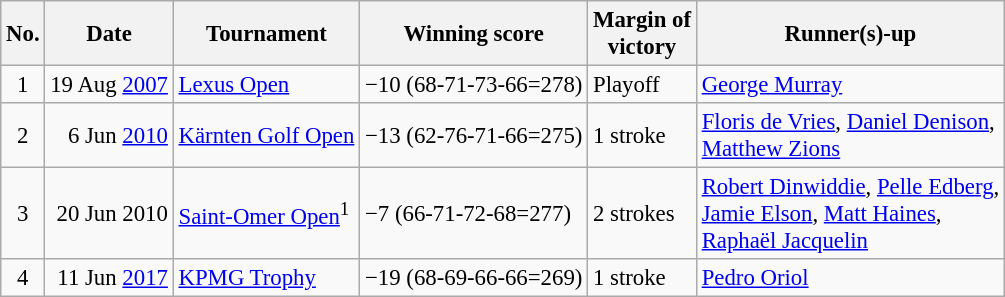<table class="wikitable" style="font-size:95%;">
<tr>
<th>No.</th>
<th>Date</th>
<th>Tournament</th>
<th>Winning score</th>
<th>Margin of<br>victory</th>
<th>Runner(s)-up</th>
</tr>
<tr>
<td align=center>1</td>
<td align=right>19 Aug <a href='#'>2007</a></td>
<td><a href='#'>Lexus Open</a></td>
<td>−10 (68-71-73-66=278)</td>
<td>Playoff</td>
<td> <a href='#'>George Murray</a></td>
</tr>
<tr>
<td align=center>2</td>
<td align=right>6 Jun <a href='#'>2010</a></td>
<td><a href='#'>Kärnten Golf Open</a></td>
<td>−13 (62-76-71-66=275)</td>
<td>1 stroke</td>
<td> <a href='#'>Floris de Vries</a>,  <a href='#'>Daniel Denison</a>,<br> <a href='#'>Matthew Zions</a></td>
</tr>
<tr>
<td align=center>3</td>
<td align=right>20 Jun 2010</td>
<td><a href='#'>Saint-Omer Open</a><sup>1</sup></td>
<td>−7 (66-71-72-68=277)</td>
<td>2 strokes</td>
<td> <a href='#'>Robert Dinwiddie</a>,  <a href='#'>Pelle Edberg</a>,<br> <a href='#'>Jamie Elson</a>,  <a href='#'>Matt Haines</a>,<br> <a href='#'>Raphaël Jacquelin</a></td>
</tr>
<tr>
<td align=center>4</td>
<td align=right>11 Jun <a href='#'>2017</a></td>
<td><a href='#'>KPMG Trophy</a></td>
<td>−19 (68-69-66-66=269)</td>
<td>1 stroke</td>
<td> <a href='#'>Pedro Oriol</a></td>
</tr>
</table>
